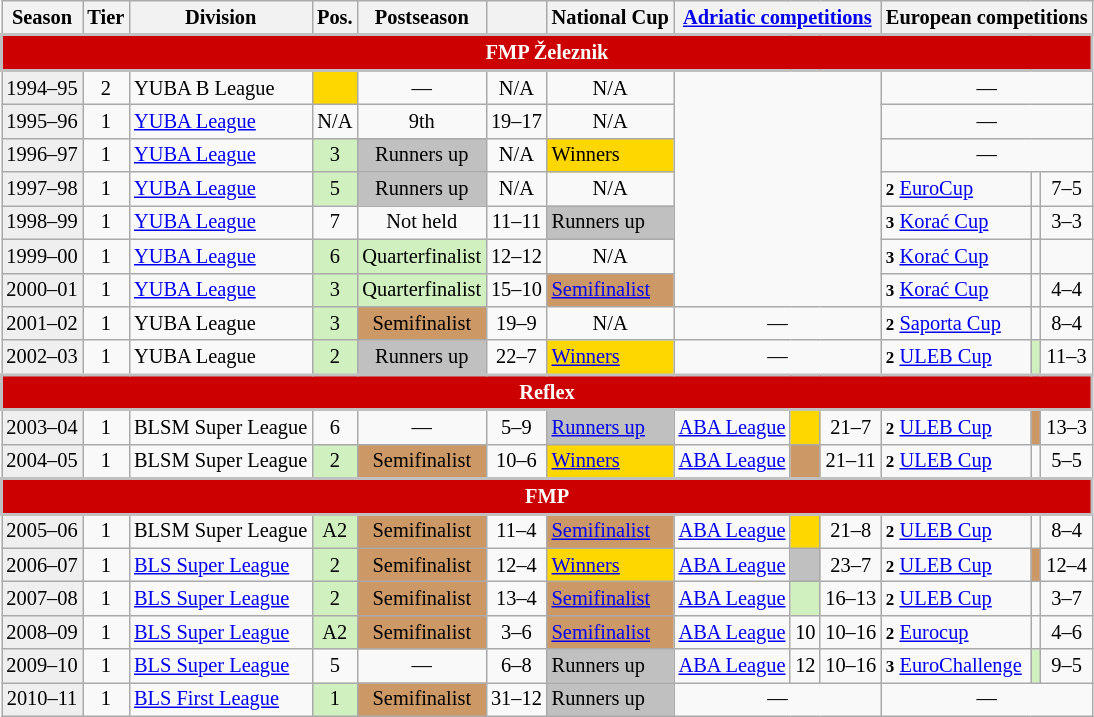<table class="wikitable" style="font-size:85%; text-align:center">
<tr>
<th>Season</th>
<th>Tier</th>
<th>Division</th>
<th>Pos.</th>
<th>Postseason</th>
<th></th>
<th>National Cup</th>
<th colspan=3><a href='#'>Adriatic competitions</a></th>
<th colspan=3>European competitions</th>
</tr>
<tr>
<td colspan="13" class="unsortable" align="center" style="border:2px solid silver; background-color:#CC0000;color:#FFFFFF;"><strong>FMP Železnik</strong></td>
</tr>
<tr>
<td bgcolor=#efefef>1994–95</td>
<td>2</td>
<td align=left>YUBA B League</td>
<td bgcolor=gold></td>
<td>—</td>
<td>N/A</td>
<td>N/A</td>
<td colspan=3 rowspan=7></td>
<td colspan=3>—</td>
</tr>
<tr>
<td bgcolor=#efefef>1995–96</td>
<td>1</td>
<td align=left><a href='#'>YUBA League</a></td>
<td>N/A</td>
<td> 9th</td>
<td>19–17</td>
<td>N/A</td>
<td colspan=3>—</td>
</tr>
<tr>
<td bgcolor=#efefef>1996–97</td>
<td>1</td>
<td align=left><a href='#'>YUBA League</a></td>
<td bgcolor=#D0F0C0>3</td>
<td bgcolor=silver>Runners up</td>
<td>N/A</td>
<td align=left bgcolor=gold>Winners</td>
<td colspan=3>—</td>
</tr>
<tr>
<td bgcolor=#efefef>1997–98</td>
<td>1</td>
<td align=left><a href='#'>YUBA League</a></td>
<td bgcolor=#D0F0C0>5</td>
<td bgcolor=silver>Runners up</td>
<td>N/A</td>
<td>N/A</td>
<td align=left><small><strong>2</strong></small> <a href='#'>EuroCup</a></td>
<td></td>
<td>7–5</td>
</tr>
<tr>
<td bgcolor=#efefef>1998–99</td>
<td>1</td>
<td align=left><a href='#'>YUBA League</a></td>
<td>7</td>
<td>Not held</td>
<td>11–11</td>
<td align=left bgcolor=silver>Runners up</td>
<td align=left><small><strong>3</strong></small> <a href='#'>Korać Cup</a></td>
<td></td>
<td>3–3</td>
</tr>
<tr>
<td bgcolor=#efefef>1999–00</td>
<td>1</td>
<td align=left><a href='#'>YUBA League</a></td>
<td bgcolor=#D0F0C0>6</td>
<td bgcolor=#D0F0C0>Quarterfinalist</td>
<td>12–12</td>
<td>N/A</td>
<td align=left><small><strong>3</strong></small> <a href='#'>Korać Cup</a></td>
<td></td>
<td></td>
</tr>
<tr>
<td bgcolor=#efefef>2000–01</td>
<td>1</td>
<td align=left><a href='#'>YUBA League</a></td>
<td bgcolor=#D0F0C0>3</td>
<td bgcolor=#D0F0C0>Quarterfinalist</td>
<td>15–10</td>
<td align=left bgcolor=#cc9966><a href='#'>Semifinalist</a></td>
<td align=left><small><strong>3</strong></small> <a href='#'>Korać Cup</a></td>
<td></td>
<td>4–4</td>
</tr>
<tr>
<td bgcolor=#efefef>2001–02</td>
<td>1</td>
<td align=left>YUBA League</td>
<td bgcolor=#D0F0C0>3</td>
<td bgcolor=#cc9966>Semifinalist</td>
<td>19–9</td>
<td>N/A</td>
<td colspan=3>—</td>
<td align=left><small><strong>2</strong></small> <a href='#'>Saporta Cup</a></td>
<td></td>
<td>8–4</td>
</tr>
<tr>
<td bgcolor=#efefef>2002–03</td>
<td>1</td>
<td align=left>YUBA League</td>
<td bgcolor=#D0F0C0>2</td>
<td bgcolor=silver>Runners up</td>
<td>22–7</td>
<td align=left bgcolor=gold><a href='#'>Winners</a></td>
<td colspan=3>—</td>
<td align=left><small><strong>2</strong></small> <a href='#'>ULEB Cup</a></td>
<td bgcolor=#D0F0C0></td>
<td>11–3</td>
</tr>
<tr>
<td colspan="13" class="unsortable" align="center" style="border:2px solid silver; background-color:#CC0000;color:#FFFFFF;"><strong>Reflex</strong></td>
</tr>
<tr>
<td bgcolor=#efefef>2003–04</td>
<td>1</td>
<td align=left>BLSM Super League</td>
<td>6</td>
<td>—</td>
<td>5–9</td>
<td align=left bgcolor=silver><a href='#'>Runners up</a></td>
<td align=left><a href='#'>ABA League</a></td>
<td bgcolor=gold></td>
<td>21–7</td>
<td align=left><small><strong>2</strong></small> <a href='#'>ULEB Cup</a></td>
<td bgcolor=#cc9966></td>
<td>13–3</td>
</tr>
<tr>
<td bgcolor=#efefef>2004–05</td>
<td>1</td>
<td align=left>BLSM Super League</td>
<td bgcolor=#D0F0C0>2</td>
<td bgcolor=#cc9966>Semifinalist</td>
<td>10–6</td>
<td align=left bgcolor=gold><a href='#'>Winners</a></td>
<td align=left><a href='#'>ABA League</a></td>
<td bgcolor=#cc9966></td>
<td>21–11</td>
<td align=left><small><strong>2</strong></small> <a href='#'>ULEB Cup</a></td>
<td></td>
<td>5–5</td>
</tr>
<tr>
<td colspan="13" class="unsortable" align="center" style="border:2px solid silver; background-color:#CC0000;color:#FFFFFF;"><strong>FMP</strong></td>
</tr>
<tr>
<td bgcolor=#efefef>2005–06</td>
<td>1</td>
<td align=left>BLSM Super League</td>
<td bgcolor=#D0F0C0>A2</td>
<td bgcolor=#cc9966>Semifinalist</td>
<td>11–4</td>
<td align=left bgcolor=#cc9966><a href='#'>Semifinalist</a></td>
<td align=left><a href='#'>ABA League</a></td>
<td bgcolor=gold></td>
<td>21–8</td>
<td align=left><small><strong>2</strong></small> <a href='#'>ULEB Cup</a></td>
<td></td>
<td>8–4</td>
</tr>
<tr>
<td bgcolor=#efefef>2006–07</td>
<td>1</td>
<td align=left><a href='#'>BLS Super League</a></td>
<td bgcolor=#D0F0C0>2</td>
<td bgcolor=#cc9966>Semifinalist</td>
<td>12–4</td>
<td align=left bgcolor=gold><a href='#'>Winners</a></td>
<td align=left><a href='#'>ABA League</a></td>
<td bgcolor=silver></td>
<td>23–7</td>
<td align=left><small><strong>2</strong></small> <a href='#'>ULEB Cup</a></td>
<td bgcolor=cc9966></td>
<td>12–4</td>
</tr>
<tr>
<td bgcolor=#efefef>2007–08</td>
<td>1</td>
<td align=left><a href='#'>BLS Super League</a></td>
<td bgcolor=#D0F0C0>2</td>
<td bgcolor=#cc9966>Semifinalist</td>
<td>13–4</td>
<td align=left bgcolor=#cc9966><a href='#'>Semifinalist</a></td>
<td align=left><a href='#'>ABA League</a></td>
<td bgcolor=#D0F0C0></td>
<td>16–13</td>
<td align=left><small><strong>2</strong></small> <a href='#'>ULEB Cup</a></td>
<td></td>
<td>3–7</td>
</tr>
<tr>
<td bgcolor=#efefef>2008–09</td>
<td>1</td>
<td align=left><a href='#'>BLS Super League</a></td>
<td bgcolor=#D0F0C0>A2</td>
<td bgcolor=#cc9966>Semifinalist</td>
<td>3–6</td>
<td align=left bgcolor=#cc9966><a href='#'>Semifinalist</a></td>
<td align=left><a href='#'>ABA League</a></td>
<td>10</td>
<td>10–16</td>
<td align=left><small><strong>2</strong></small> <a href='#'>Eurocup</a></td>
<td></td>
<td>4–6</td>
</tr>
<tr>
<td bgcolor=#efefef>2009–10</td>
<td>1</td>
<td align=left><a href='#'>BLS Super League</a></td>
<td>5</td>
<td>—</td>
<td>6–8</td>
<td align=left bgcolor=silver>Runners up</td>
<td align=left><a href='#'>ABA League</a></td>
<td>12</td>
<td>10–16</td>
<td align=left><small><strong>3</strong></small> <a href='#'>EuroChallenge</a></td>
<td bgcolor=#D0F0C0></td>
<td>9–5</td>
</tr>
<tr>
<td bgcolor=#efefef>2010–11</td>
<td>1</td>
<td align=left><a href='#'>BLS First League</a></td>
<td bgcolor=#D0F0C0>1</td>
<td bgcolor=#cc9966>Semifinalist</td>
<td>31–12</td>
<td align=left bgcolor=silver>Runners up</td>
<td colspan=3>—</td>
<td colspan=3>—</td>
</tr>
</table>
